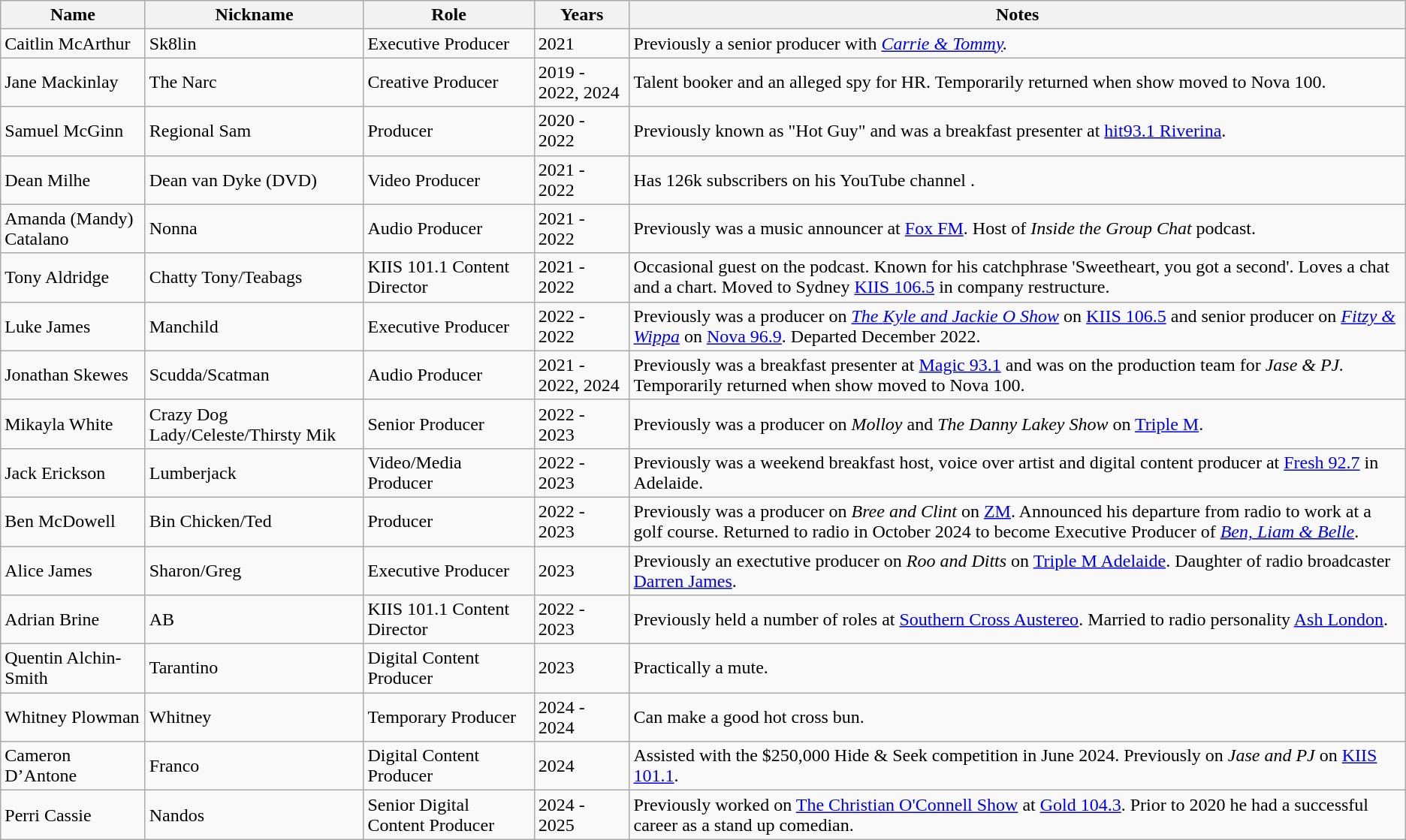<table class="wikitable sortable">
<tr>
<th>Name</th>
<th>Nickname</th>
<th>Role</th>
<th>Years</th>
<th>Notes</th>
</tr>
<tr>
<td>Caitlin McArthur</td>
<td>Sk8lin</td>
<td>Executive Producer</td>
<td>2021</td>
<td>Previously a senior producer with <em><a href='#'>Carrie & Tommy</a>.</em></td>
</tr>
<tr>
<td>Jane Mackinlay</td>
<td>The Narc</td>
<td>Creative Producer</td>
<td>2019 - 2022, 2024</td>
<td>Talent booker and an alleged spy for HR. Temporarily returned when show moved to Nova 100.</td>
</tr>
<tr>
<td>Samuel McGinn</td>
<td>Regional Sam</td>
<td>Producer</td>
<td>2020 - 2022</td>
<td>Previously known as "Hot Guy" and was a breakfast presenter at <a href='#'>hit93.1 Riverina</a>.</td>
</tr>
<tr>
<td>Dean Milhe</td>
<td>Dean van Dyke (DVD)</td>
<td>Video Producer</td>
<td>2021 - 2022</td>
<td>Has 126k subscribers on his YouTube channel .</td>
</tr>
<tr>
<td>Amanda (Mandy) Catalano</td>
<td>Nonna</td>
<td>Audio Producer</td>
<td>2021 - 2022</td>
<td>Previously was a music announcer at <a href='#'>Fox FM</a>. Host of <em>Inside the Group Chat</em> podcast.</td>
</tr>
<tr>
<td>Tony Aldridge</td>
<td>Chatty Tony/Teabags</td>
<td>KIIS 101.1 Content Director</td>
<td>2021 - 2022</td>
<td>Occasional guest on the podcast. Known for his catchphrase 'Sweetheart, you got a second'. Loves a chat and a chart. Moved to Sydney <a href='#'>KIIS 106.5</a> in company restructure.</td>
</tr>
<tr>
<td>Luke James</td>
<td>Manchild</td>
<td>Executive Producer</td>
<td>2022 - 2022</td>
<td>Previously was a producer on <a href='#'><em>The</em> <em>Kyle and Jackie O Show</em></a> on <a href='#'>KIIS 106.5</a> and senior producer on <em><a href='#'>Fitzy & Wippa</a></em> on <a href='#'>Nova 96.9</a>. Departed December 2022.</td>
</tr>
<tr>
<td>Jonathan Skewes</td>
<td>Scudda/Scatman</td>
<td>Audio Producer</td>
<td>2021 - 2022, 2024</td>
<td>Previously was a breakfast presenter at <a href='#'>Magic 93.1</a> and was on the production team for <em>Jase & PJ.</em> Temporarily returned when show moved to Nova 100.</td>
</tr>
<tr>
<td>Mikayla White</td>
<td>Crazy Dog Lady/Celeste/Thirsty Mik</td>
<td>Senior Producer</td>
<td>2022 - 2023</td>
<td>Previously was a producer on <em>Molloy</em> and <em>The Danny Lakey Show</em> on <a href='#'>Triple M</a>.</td>
</tr>
<tr>
<td>Jack Erickson</td>
<td>Lumberjack</td>
<td>Video/Media Producer</td>
<td>2022 - 2023</td>
<td>Previously was a weekend breakfast host, voice over artist and digital content producer at <a href='#'>Fresh 92.7</a> in Adelaide.</td>
</tr>
<tr>
<td>Ben McDowell</td>
<td>Bin Chicken/Ted</td>
<td>Producer</td>
<td>2022 - 2023</td>
<td>Previously was a producer on <em>Bree and Clint</em> on <a href='#'>ZM</a>. Announced his departure from radio to work at a golf course. Returned to radio in October 2024 to become Executive Producer of <em><a href='#'>Ben, Liam & Belle</a></em>.</td>
</tr>
<tr>
<td>Alice James</td>
<td>Sharon/Greg</td>
<td>Executive Producer</td>
<td>2023</td>
<td>Previously an exectutive producer on <em>Roo and Ditts</em> on <a href='#'>Triple M Adelaide</a>. Daughter of radio broadcaster <a href='#'>Darren James</a>.</td>
</tr>
<tr>
<td>Adrian Brine</td>
<td>AB</td>
<td>KIIS 101.1 Content Director</td>
<td>2022 - 2023</td>
<td>Previously held a number of roles  at <a href='#'>Southern Cross Austereo</a>. Married to radio personality <a href='#'>Ash London</a>.</td>
</tr>
<tr>
<td>Quentin Alchin-Smith</td>
<td>Tarantino</td>
<td>Digital Content Producer</td>
<td>2023</td>
<td>Practically a mute.</td>
</tr>
<tr>
<td>Whitney Plowman</td>
<td>Whitney</td>
<td>Temporary Producer</td>
<td>2024 - 2024</td>
<td>Can make a good hot cross bun.</td>
</tr>
<tr>
<td>Cameron D’Antone</td>
<td>Franco</td>
<td>Digital Content Producer</td>
<td>2024</td>
<td>Assisted with the $250,000 Hide & Seek competition in June 2024. Previously on <em>Jase and PJ</em> on <a href='#'>KIIS 101.1</a>.</td>
</tr>
<tr>
<td>Perri Cassie</td>
<td>Nandos</td>
<td>Senior Digital Content Producer</td>
<td>2024 - 2025</td>
<td>Previously worked on <a href='#'>The Christian O'Connell Show</a> at <a href='#'>Gold 104.3</a>. Prior to 2020 he had a successful career as a stand up comedian.</td>
</tr>
</table>
